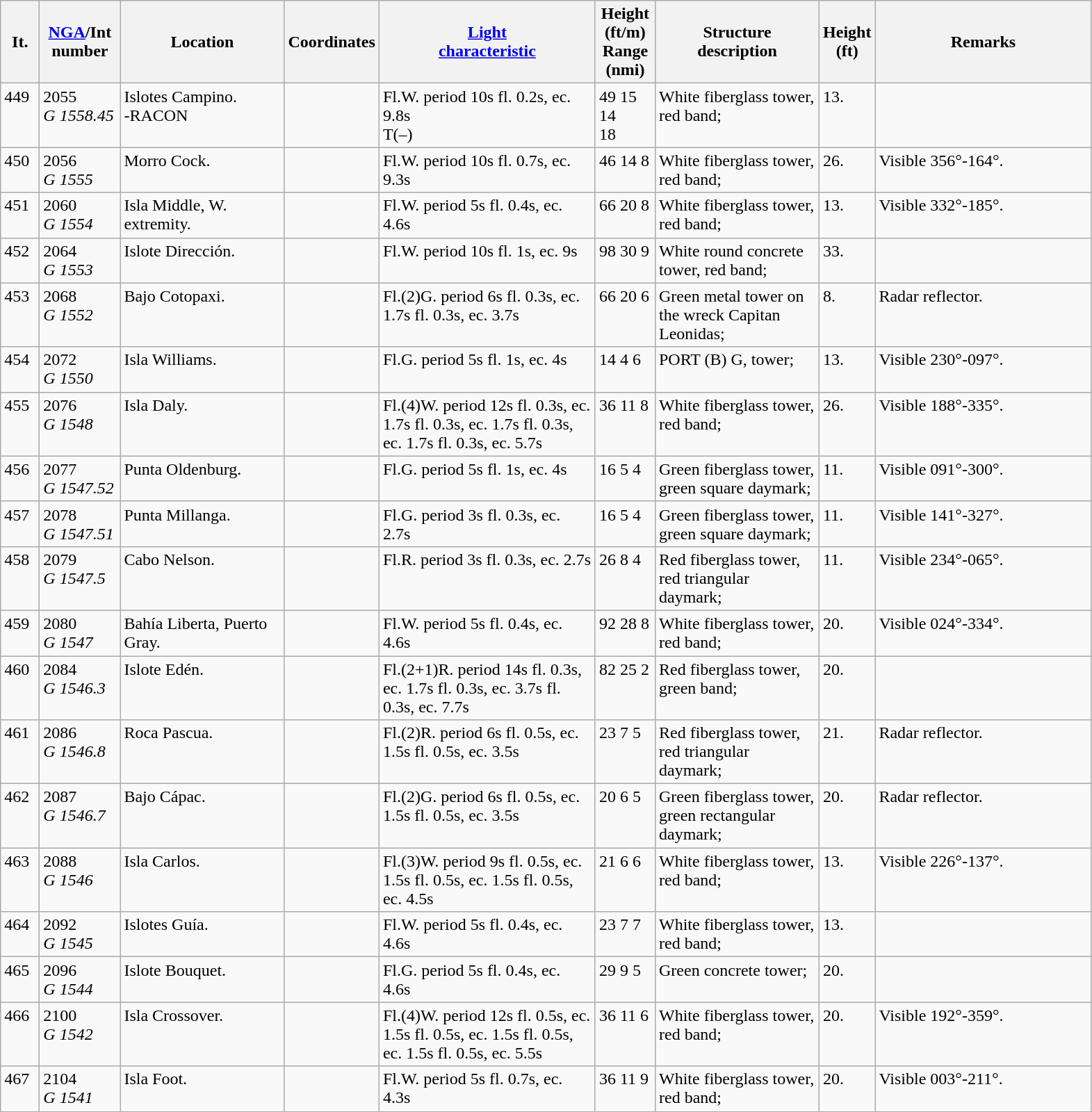<table class="wikitable">
<tr>
<th width="30">It.</th>
<th width="70"><a href='#'>NGA</a>/Int<br>number</th>
<th width="150">Location</th>
<th width="80">Coordinates</th>
<th width="200"><a href='#'>Light<br>characteristic</a></th>
<th width="50">Height (ft/m)<br>Range (nmi)</th>
<th width="150">Structure<br>description</th>
<th width="30">Height (ft)</th>
<th width="200">Remarks</th>
</tr>
<tr valign="top">
<td>449</td>
<td>2055<br><em>G 1558.45</em></td>
<td>Islotes Campino. <br> -RACON</td>
<td></td>
<td>Fl.W. period 10s fl. 0.2s, ec. 9.8s <br> T(–)</td>
<td>49 15 14 <br> 18</td>
<td>White fiberglass tower, red band;</td>
<td>13.</td>
<td></td>
</tr>
<tr valign="top">
<td>450</td>
<td>2056<br><em>G 1555</em></td>
<td>Morro Cock.</td>
<td></td>
<td>Fl.W. period 10s fl. 0.7s, ec. 9.3s</td>
<td>46 14 8</td>
<td>White fiberglass tower, red band;</td>
<td>26.</td>
<td>Visible 356°-164°.</td>
</tr>
<tr valign="top">
<td>451</td>
<td>2060<br><em>G 1554</em></td>
<td>Isla Middle, W. extremity.</td>
<td></td>
<td>Fl.W. period 5s fl. 0.4s, ec. 4.6s</td>
<td>66 20 8</td>
<td>White fiberglass tower, red band;</td>
<td>13.</td>
<td>Visible 332°-185°.</td>
</tr>
<tr valign="top">
<td>452</td>
<td>2064<br><em>G 1553</em></td>
<td>Islote Dirección.</td>
<td></td>
<td>Fl.W. period 10s fl. 1s, ec. 9s</td>
<td>98 30 9</td>
<td>White round concrete tower, red  band;</td>
<td>33.</td>
<td></td>
</tr>
<tr valign="top">
<td>453</td>
<td>2068<br><em>G 1552</em></td>
<td>Bajo Cotopaxi.</td>
<td></td>
<td>Fl.(2)G. period 6s fl. 0.3s, ec. 1.7s fl. 0.3s, ec. 3.7s</td>
<td>66 20 6</td>
<td>Green metal tower on the wreck  Capitan Leonidas;</td>
<td>8.</td>
<td>Radar reflector.</td>
</tr>
<tr valign="top">
<td>454</td>
<td>2072<br><em>G 1550</em></td>
<td>Isla Williams.</td>
<td></td>
<td>Fl.G. period 5s fl. 1s, ec. 4s</td>
<td>14 4 6</td>
<td>PORT  (B) G, tower;</td>
<td>13.</td>
<td>Visible 230°-097°.</td>
</tr>
<tr valign="top">
<td>455</td>
<td>2076<br><em>G 1548</em></td>
<td>Isla Daly.</td>
<td></td>
<td>Fl.(4)W. period 12s fl. 0.3s, ec. 1.7s fl. 0.3s, ec. 1.7s fl. 0.3s, ec. 1.7s fl. 0.3s, ec. 5.7s</td>
<td>36 11 8</td>
<td>White fiberglass tower, red band;</td>
<td>26.</td>
<td>Visible 188°-335°.</td>
</tr>
<tr valign="top">
<td>456</td>
<td>2077<br><em>G 1547.52</em></td>
<td>Punta Oldenburg.</td>
<td></td>
<td>Fl.G. period 5s fl. 1s, ec. 4s</td>
<td>16 5 4</td>
<td>Green fiberglass tower, green  square daymark;</td>
<td>11.</td>
<td>Visible 091°-300°.</td>
</tr>
<tr valign="top">
<td>457</td>
<td>2078<br><em>G 1547.51</em></td>
<td>Punta Millanga.</td>
<td></td>
<td>Fl.G. period 3s fl. 0.3s, ec. 2.7s</td>
<td>16 5 4</td>
<td>Green fiberglass tower, green  square daymark;</td>
<td>11.</td>
<td>Visible 141°-327°.</td>
</tr>
<tr valign="top">
<td>458</td>
<td>2079<br><em>G 1547.5</em></td>
<td>Cabo Nelson.</td>
<td></td>
<td>Fl.R. period 3s fl. 0.3s, ec. 2.7s</td>
<td>26 8 4</td>
<td>Red fiberglass tower, red  triangular daymark;</td>
<td>11.</td>
<td>Visible 234°-065°.</td>
</tr>
<tr valign="top">
<td>459</td>
<td>2080<br><em>G 1547</em></td>
<td>Bahía Liberta, Puerto Gray.</td>
<td></td>
<td>Fl.W. period 5s fl. 0.4s, ec. 4.6s</td>
<td>92 28 8</td>
<td>White fiberglass tower, red band;</td>
<td>20.</td>
<td>Visible 024°-334°.</td>
</tr>
<tr valign="top">
<td>460</td>
<td>2084<br><em>G 1546.3</em></td>
<td>Islote Edén.</td>
<td></td>
<td>Fl.(2+1)R. period 14s fl. 0.3s, ec. 1.7s fl. 0.3s, ec. 3.7s fl. 0.3s, ec. 7.7s</td>
<td>82 25 2</td>
<td>Red fiberglass tower, green  band;</td>
<td>20.</td>
<td></td>
</tr>
<tr valign="top">
<td>461</td>
<td>2086<br><em>G 1546.8</em></td>
<td>Roca Pascua.</td>
<td></td>
<td>Fl.(2)R. period 6s fl. 0.5s, ec. 1.5s fl. 0.5s, ec. 3.5s</td>
<td>23 7 5</td>
<td>Red fiberglass tower, red  triangular daymark;</td>
<td>21.</td>
<td>Radar reflector.</td>
</tr>
<tr valign="top">
<td>462</td>
<td>2087<br><em>G 1546.7</em></td>
<td>Bajo Cápac.</td>
<td></td>
<td>Fl.(2)G. period 6s fl. 0.5s, ec. 1.5s fl. 0.5s, ec. 3.5s</td>
<td>20 6 5</td>
<td>Green fiberglass tower, green  rectangular daymark;</td>
<td>20.</td>
<td>Radar reflector.</td>
</tr>
<tr valign="top">
<td>463</td>
<td>2088<br><em>G 1546</em></td>
<td>Isla Carlos.</td>
<td></td>
<td>Fl.(3)W. period 9s fl. 0.5s, ec. 1.5s fl. 0.5s, ec. 1.5s fl. 0.5s, ec. 4.5s</td>
<td>21 6 6</td>
<td>White fiberglass tower, red band;</td>
<td>13.</td>
<td>Visible 226°-137°.</td>
</tr>
<tr valign="top">
<td>464</td>
<td>2092<br><em>G 1545</em></td>
<td>Islotes Guía.</td>
<td></td>
<td>Fl.W. period 5s fl. 0.4s, ec. 4.6s</td>
<td>23 7 7</td>
<td>White fiberglass tower, red band;</td>
<td>13.</td>
<td></td>
</tr>
<tr valign="top">
<td>465</td>
<td>2096<br><em>G 1544</em></td>
<td>Islote Bouquet.</td>
<td></td>
<td>Fl.G. period 5s fl. 0.4s, ec. 4.6s</td>
<td>29 9 5</td>
<td>Green concrete tower;</td>
<td>20.</td>
<td></td>
</tr>
<tr valign="top">
<td>466</td>
<td>2100<br><em>G 1542</em></td>
<td>Isla Crossover.</td>
<td></td>
<td>Fl.(4)W. period 12s fl. 0.5s, ec. 1.5s fl. 0.5s, ec. 1.5s fl. 0.5s, ec. 1.5s fl. 0.5s, ec. 5.5s</td>
<td>36 11 6</td>
<td>White fiberglass tower, red band;</td>
<td>20.</td>
<td>Visible 192°-359°.</td>
</tr>
<tr valign="top">
<td>467</td>
<td>2104<br><em>G 1541</em></td>
<td>Isla Foot.</td>
<td></td>
<td>Fl.W. period 5s fl. 0.7s, ec. 4.3s</td>
<td>36 11 9</td>
<td>White fiberglass tower, red band;</td>
<td>20.</td>
<td>Visible 003°-211°.</td>
</tr>
</table>
